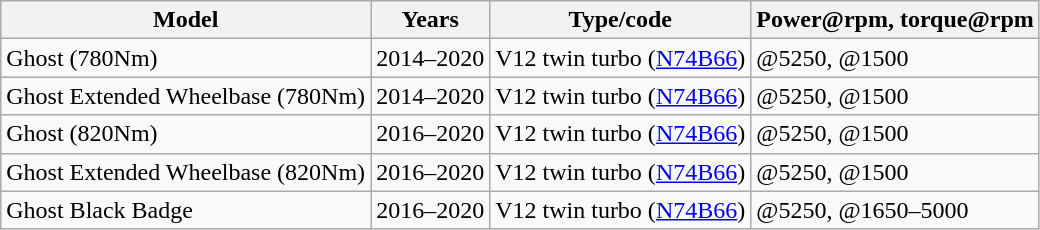<table class="wikitable sortable collapsible">
<tr>
<th>Model</th>
<th>Years</th>
<th>Type/code</th>
<th>Power@rpm, torque@rpm</th>
</tr>
<tr>
<td>Ghost (780Nm)</td>
<td>2014–2020</td>
<td> V12 twin turbo (<a href='#'>N74B66</a>)</td>
<td>@5250, @1500</td>
</tr>
<tr>
<td>Ghost Extended Wheelbase (780Nm)</td>
<td>2014–2020</td>
<td> V12 twin turbo (<a href='#'>N74B66</a>)</td>
<td>@5250, @1500</td>
</tr>
<tr>
<td>Ghost (820Nm)</td>
<td>2016–2020</td>
<td> V12 twin turbo (<a href='#'>N74B66</a>)</td>
<td>@5250, @1500</td>
</tr>
<tr>
<td>Ghost Extended Wheelbase (820Nm)</td>
<td>2016–2020</td>
<td> V12 twin turbo (<a href='#'>N74B66</a>)</td>
<td>@5250, @1500</td>
</tr>
<tr>
<td>Ghost Black Badge</td>
<td>2016–2020</td>
<td> V12 twin turbo (<a href='#'>N74B66</a>)</td>
<td>@5250, @1650–5000</td>
</tr>
</table>
